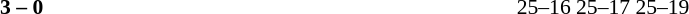<table width=100% cellspacing=1>
<tr>
<th width=20%></th>
<th width=12%></th>
<th width=20%></th>
<th width=33%></th>
<td></td>
</tr>
<tr style=font-size:90%>
<td align=right><strong></strong></td>
<td align=center><strong>3 – 0</strong></td>
<td></td>
<td>25–16 25–17 25–19</td>
</tr>
</table>
